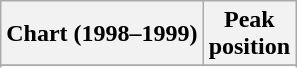<table class="wikitable sortable plainrowheaders" style="text-align:center;">
<tr>
<th scope="col">Chart (1998–1999)</th>
<th scope="col">Peak<br>position</th>
</tr>
<tr>
</tr>
<tr>
</tr>
<tr>
</tr>
<tr>
</tr>
<tr>
</tr>
<tr>
</tr>
<tr>
</tr>
<tr>
</tr>
<tr>
</tr>
<tr>
</tr>
<tr>
</tr>
</table>
